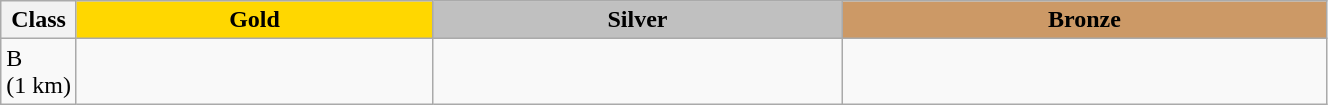<table class=wikitable style="font-size:100%"  width="70%">
<tr>
<th rowspan="1" width="5%">Class</th>
<th rowspan="1" style="background:gold;">Gold</th>
<th colspan="1" style="background:silver;">Silver</th>
<th colspan="1" style="background:#CC9966;">Bronze</th>
</tr>
<tr>
<td>B (1 km)</td>
<td></td>
<td></td>
<td></td>
</tr>
</table>
